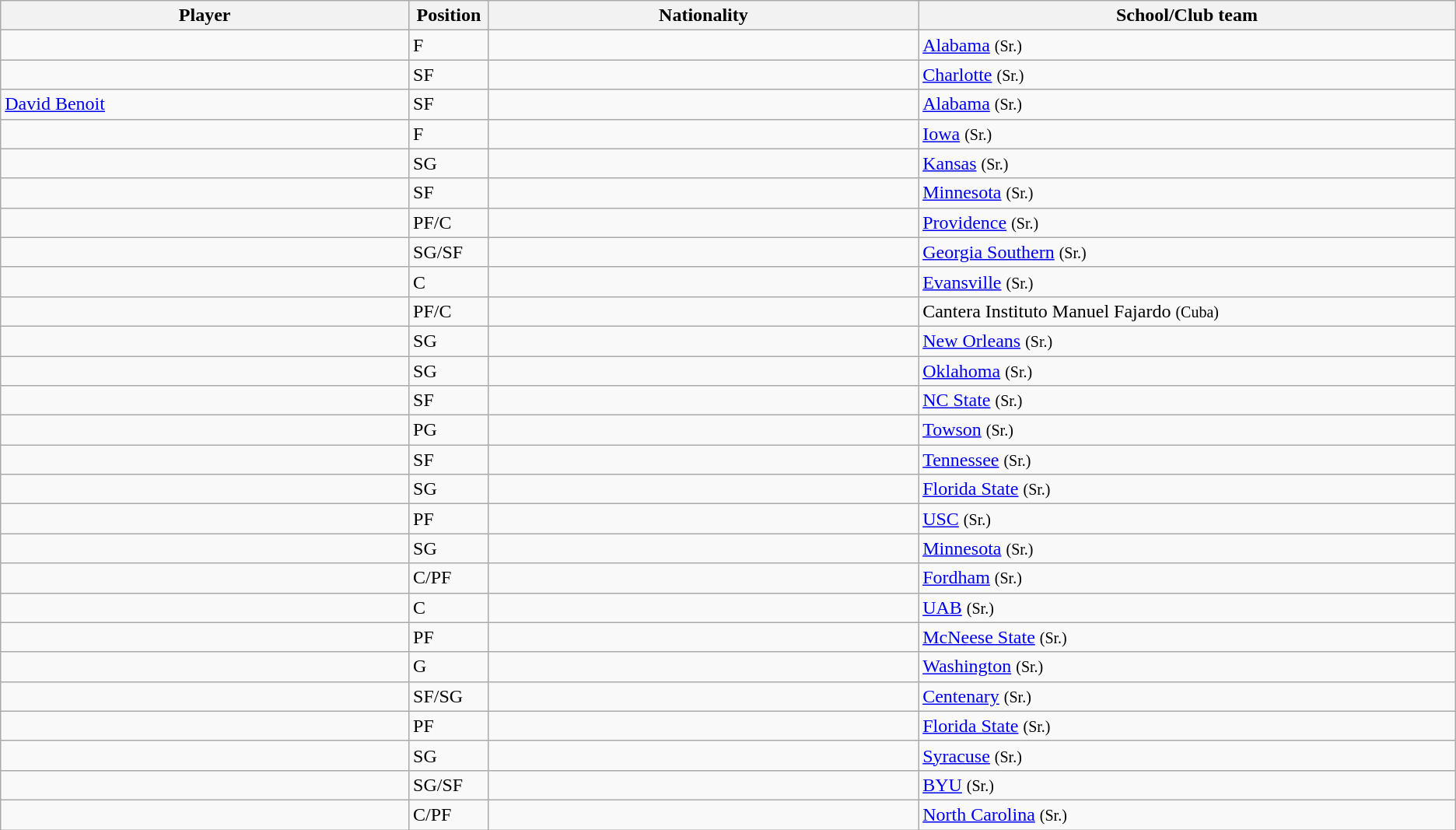<table class="wikitable sortable sortable">
<tr>
<th width="19%">Player</th>
<th width="1%">Position</th>
<th width="20%">Nationality</th>
<th width="25%">School/Club team</th>
</tr>
<tr>
<td></td>
<td>F</td>
<td></td>
<td><a href='#'>Alabama</a> <small>(Sr.)</small></td>
</tr>
<tr>
<td></td>
<td>SF</td>
<td></td>
<td><a href='#'>Charlotte</a> <small>(Sr.)</small></td>
</tr>
<tr>
<td><a href='#'>David Benoit</a></td>
<td>SF</td>
<td></td>
<td><a href='#'>Alabama</a> <small>(Sr.)</small></td>
</tr>
<tr>
<td></td>
<td>F</td>
<td></td>
<td><a href='#'>Iowa</a> <small>(Sr.)</small></td>
</tr>
<tr>
<td></td>
<td>SG</td>
<td></td>
<td><a href='#'>Kansas</a> <small>(Sr.)</small></td>
</tr>
<tr>
<td></td>
<td>SF</td>
<td></td>
<td><a href='#'>Minnesota</a> <small>(Sr.)</small></td>
</tr>
<tr>
<td></td>
<td>PF/C</td>
<td></td>
<td><a href='#'>Providence</a> <small>(Sr.)</small></td>
</tr>
<tr>
<td></td>
<td>SG/SF</td>
<td></td>
<td><a href='#'>Georgia Southern</a> <small>(Sr.)</small></td>
</tr>
<tr>
<td></td>
<td>C</td>
<td></td>
<td><a href='#'>Evansville</a> <small>(Sr.)</small></td>
</tr>
<tr>
<td></td>
<td>PF/C</td>
<td></td>
<td>Cantera Instituto Manuel Fajardo <small>(Cuba)</small></td>
</tr>
<tr>
<td></td>
<td>SG</td>
<td></td>
<td><a href='#'>New Orleans</a> <small>(Sr.)</small></td>
</tr>
<tr>
<td></td>
<td>SG</td>
<td></td>
<td><a href='#'>Oklahoma</a> <small>(Sr.)</small></td>
</tr>
<tr>
<td></td>
<td>SF</td>
<td></td>
<td><a href='#'>NC State</a> <small>(Sr.)</small></td>
</tr>
<tr>
<td></td>
<td>PG</td>
<td></td>
<td><a href='#'>Towson</a> <small>(Sr.)</small></td>
</tr>
<tr>
<td></td>
<td>SF</td>
<td></td>
<td><a href='#'>Tennessee</a> <small>(Sr.)</small></td>
</tr>
<tr>
<td></td>
<td>SG</td>
<td></td>
<td><a href='#'>Florida State</a> <small>(Sr.)</small></td>
</tr>
<tr>
<td></td>
<td>PF</td>
<td></td>
<td><a href='#'>USC</a> <small>(Sr.)</small></td>
</tr>
<tr>
<td></td>
<td>SG</td>
<td></td>
<td><a href='#'>Minnesota</a> <small>(Sr.)</small></td>
</tr>
<tr>
<td></td>
<td>C/PF</td>
<td></td>
<td><a href='#'>Fordham</a> <small>(Sr.)</small></td>
</tr>
<tr>
<td></td>
<td>C</td>
<td></td>
<td><a href='#'>UAB</a> <small>(Sr.)</small></td>
</tr>
<tr>
<td></td>
<td>PF</td>
<td></td>
<td><a href='#'>McNeese State</a> <small>(Sr.)</small></td>
</tr>
<tr>
<td></td>
<td>G</td>
<td></td>
<td><a href='#'>Washington</a> <small>(Sr.)</small></td>
</tr>
<tr>
<td></td>
<td>SF/SG</td>
<td></td>
<td><a href='#'>Centenary</a> <small>(Sr.)</small></td>
</tr>
<tr>
<td></td>
<td>PF</td>
<td></td>
<td><a href='#'>Florida State</a> <small>(Sr.)</small></td>
</tr>
<tr>
<td></td>
<td>SG</td>
<td></td>
<td><a href='#'>Syracuse</a> <small>(Sr.)</small></td>
</tr>
<tr>
<td></td>
<td>SG/SF</td>
<td></td>
<td><a href='#'>BYU</a> <small>(Sr.)</small></td>
</tr>
<tr>
<td></td>
<td>C/PF</td>
<td></td>
<td><a href='#'>North Carolina</a> <small>(Sr.)</small></td>
</tr>
</table>
